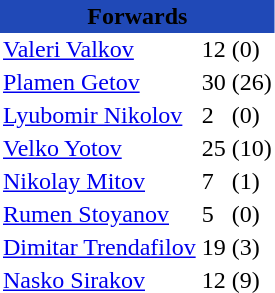<table class="toccolours" border="0" cellpadding="2" cellspacing="0" align="left" style="margin:0.5em;">
<tr>
<th colspan="4" align="center" bgcolor="#2049B7"><span>Forwards</span></th>
</tr>
<tr>
<td> <a href='#'>Valeri Valkov</a></td>
<td>12</td>
<td>(0)</td>
</tr>
<tr>
<td> <a href='#'>Plamen Getov</a></td>
<td>30</td>
<td>(26)</td>
</tr>
<tr>
<td> <a href='#'>Lyubomir Nikolov</a></td>
<td>2</td>
<td>(0)</td>
</tr>
<tr>
<td> <a href='#'>Velko Yotov</a></td>
<td>25</td>
<td>(10)</td>
</tr>
<tr>
<td> <a href='#'>Nikolay Mitov</a></td>
<td>7</td>
<td>(1)</td>
</tr>
<tr>
<td> <a href='#'>Rumen Stoyanov</a></td>
<td>5</td>
<td>(0)</td>
</tr>
<tr>
<td> <a href='#'>Dimitar Trendafilov</a></td>
<td>19</td>
<td>(3)</td>
</tr>
<tr>
<td> <a href='#'>Nasko Sirakov</a></td>
<td>12</td>
<td>(9)</td>
</tr>
<tr>
</tr>
</table>
